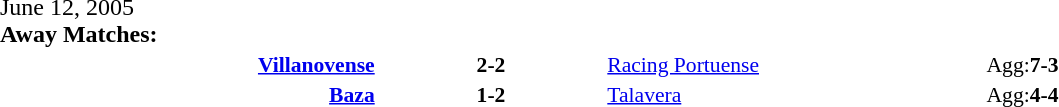<table width=100% cellspacing=1>
<tr>
<th width=20%></th>
<th width=12%></th>
<th width=20%></th>
<th></th>
</tr>
<tr>
<td>June 12, 2005<br><strong>Away Matches:</strong></td>
</tr>
<tr style=font-size:90%>
<td align=right><strong><a href='#'>Villanovense</a></strong></td>
<td align=center><strong>2-2</strong></td>
<td><a href='#'>Racing Portuense</a></td>
<td>Agg:<strong>7-3</strong></td>
</tr>
<tr style=font-size:90%>
<td align=right><strong><a href='#'>Baza</a></strong></td>
<td align=center><strong>1-2</strong></td>
<td><a href='#'>Talavera</a></td>
<td>Agg:<strong>4-4</strong></td>
</tr>
</table>
